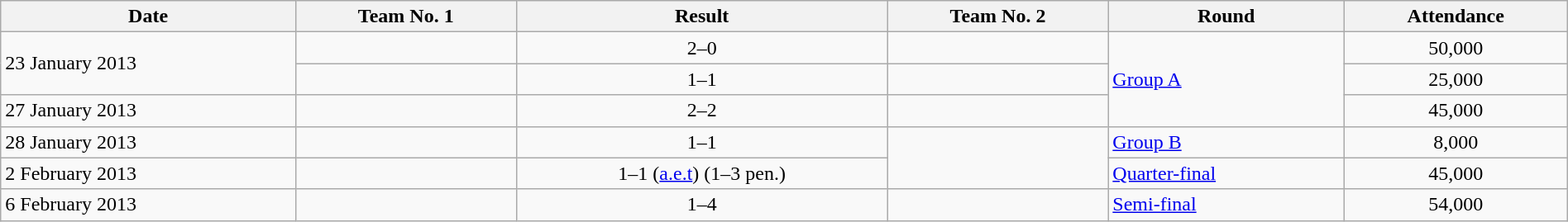<table class="wikitable"  style="text-align:left; width:100%;">
<tr>
<th>Date</th>
<th>Team No. 1</th>
<th>Result</th>
<th>Team No. 2</th>
<th>Round</th>
<th>Attendance</th>
</tr>
<tr>
<td rowspan="2">23 January 2013</td>
<td></td>
<td style="text-align:center;">2–0</td>
<td></td>
<td rowspan="3"><a href='#'>Group A</a></td>
<td style="text-align:center;">50,000</td>
</tr>
<tr>
<td></td>
<td style="text-align:center;">1–1</td>
<td></td>
<td style="text-align:center;">25,000</td>
</tr>
<tr>
<td>27 January 2013</td>
<td></td>
<td style="text-align:center;">2–2</td>
<td></td>
<td style="text-align:center;">45,000</td>
</tr>
<tr>
<td>28 January 2013</td>
<td></td>
<td style="text-align:center;">1–1</td>
<td rowspan="2"></td>
<td><a href='#'>Group B</a></td>
<td style="text-align:center;">8,000</td>
</tr>
<tr>
<td>2 February 2013</td>
<td></td>
<td style="text-align:center;">1–1 (<a href='#'>a.e.t</a>) (1–3 pen.)</td>
<td><a href='#'>Quarter-final</a></td>
<td style="text-align:center;">45,000</td>
</tr>
<tr>
<td>6 February 2013</td>
<td></td>
<td style="text-align:center;">1–4</td>
<td></td>
<td><a href='#'>Semi-final</a></td>
<td style="text-align:center;">54,000</td>
</tr>
</table>
